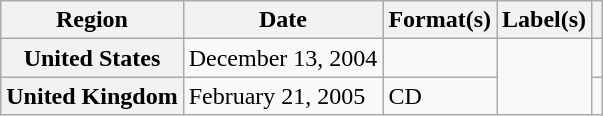<table class="wikitable plainrowheaders" style="text-align:left">
<tr>
<th scope="col">Region</th>
<th scope="col">Date</th>
<th scope="col">Format(s)</th>
<th scope="col">Label(s)</th>
<th scope="col"></th>
</tr>
<tr>
<th scope="row">United States</th>
<td>December 13, 2004</td>
<td></td>
<td rowspan="2"></td>
<td></td>
</tr>
<tr>
<th scope="row">United Kingdom</th>
<td>February 21, 2005</td>
<td>CD</td>
<td></td>
</tr>
</table>
